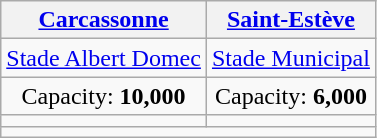<table class="wikitable" style="text-align:center">
<tr>
<th><a href='#'>Carcassonne</a></th>
<th><a href='#'>Saint-Estève</a></th>
</tr>
<tr>
<td><a href='#'>Stade Albert Domec</a></td>
<td><a href='#'>Stade Municipal</a></td>
</tr>
<tr>
<td>Capacity: <strong>10,000</strong></td>
<td>Capacity: <strong>6,000</strong></td>
</tr>
<tr>
<td></td>
<td></td>
</tr>
<tr>
<td colspan=2></td>
</tr>
</table>
